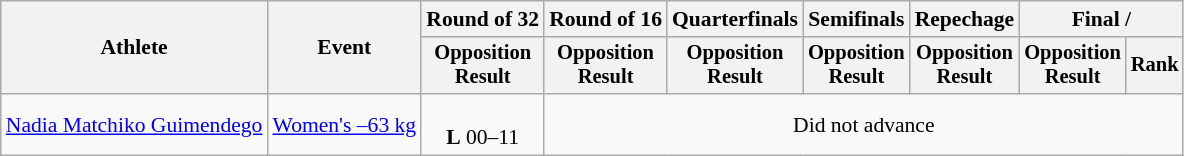<table class="wikitable" style="font-size:90%">
<tr>
<th rowspan="2">Athlete</th>
<th rowspan="2">Event</th>
<th>Round of 32</th>
<th>Round of 16</th>
<th>Quarterfinals</th>
<th>Semifinals</th>
<th>Repechage</th>
<th colspan=2>Final / </th>
</tr>
<tr style="font-size:95%">
<th>Opposition<br>Result</th>
<th>Opposition<br>Result</th>
<th>Opposition<br>Result</th>
<th>Opposition<br>Result</th>
<th>Opposition<br>Result</th>
<th>Opposition<br>Result</th>
<th>Rank</th>
</tr>
<tr align=center>
<td align=left><a href='#'>Nadia Matchiko Guimendego</a></td>
<td align=left><a href='#'>Women's –63 kg</a></td>
<td><br><strong>L</strong> 00–11</td>
<td colspan="6">Did not advance</td>
</tr>
</table>
